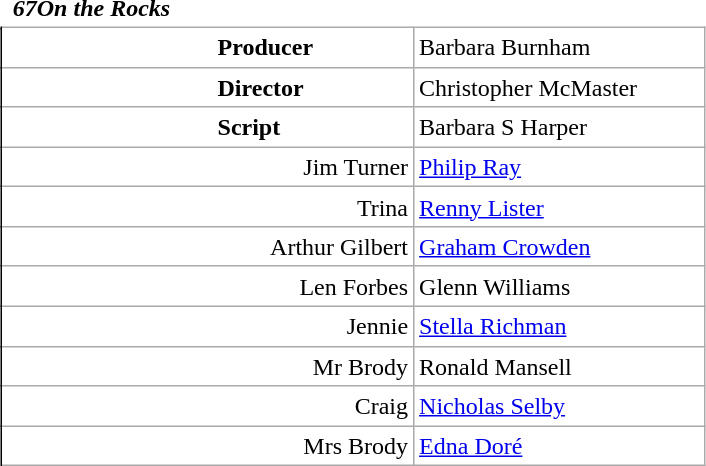<table class="wikitable mw-collapsible mw-collapsed" style="vertical-align:top;margin:auto 2em;line-height:1.2;min-width:33em;display: inline-table;background-color:inherit;border:none;">
<tr>
<td class=unsortable style="border:hidden;line-height:1.67;text-align:center;margin-left:-1em;padding-left:0.5em;min-width:1.0em;"></td>
<td class=unsortable style="border:none;padding-left:0.5em;text-align:left;min-width:16.5em;font-weight:700;font-style:italic;">67On the Rocks</td>
<td class=unsortable style="border:none;text-align:right;font-weight:normal;font-family:Courier;font-size:95%;letter-spacing:-1pt;min-width:8.5em;padding-right:0.2em;"></td>
<td class=unsortable style="border:hidden;min-width:3.5em;padding-left:0;"></td>
<td class=unsortable style="border:hidden;min-width:3.5em;font-size:95%;"></td>
</tr>
<tr>
<td rowspan=100 style="border:none thin;border-right-style :solid;"></td>
</tr>
<tr>
<td style="text-align:left;padding-left:9.0em;font-weight:bold;">Producer</td>
<td colspan=2>Barbara Burnham</td>
</tr>
<tr>
<td style="text-align:left;padding-left:9.0em;font-weight:bold;">Director</td>
<td colspan=2>Christopher McMaster</td>
</tr>
<tr>
<td style="text-align:left;padding-left:9.0em;font-weight:bold;">Script</td>
<td colspan=2>Barbara S Harper</td>
</tr>
<tr>
<td style="text-align:right;">Jim Turner</td>
<td colspan=2><a href='#'>Philip Ray</a></td>
</tr>
<tr>
<td style="text-align:right;">Trina</td>
<td colspan=2><a href='#'>Renny Lister</a></td>
</tr>
<tr>
<td style="text-align:right;">Arthur Gilbert</td>
<td colspan=2><a href='#'>Graham Crowden</a></td>
</tr>
<tr>
<td style="text-align:right;">Len Forbes</td>
<td colspan=2>Glenn Williams</td>
</tr>
<tr>
<td style="text-align:right;">Jennie</td>
<td colspan=2><a href='#'>Stella Richman</a></td>
</tr>
<tr>
<td style="text-align:right;">Mr Brody</td>
<td colspan=2>Ronald Mansell</td>
</tr>
<tr>
<td style="text-align:right;">Craig</td>
<td colspan=2><a href='#'>Nicholas Selby</a></td>
</tr>
<tr>
<td style="text-align:right;">Mrs Brody</td>
<td colspan=2><a href='#'>Edna Doré</a></td>
</tr>
</table>
